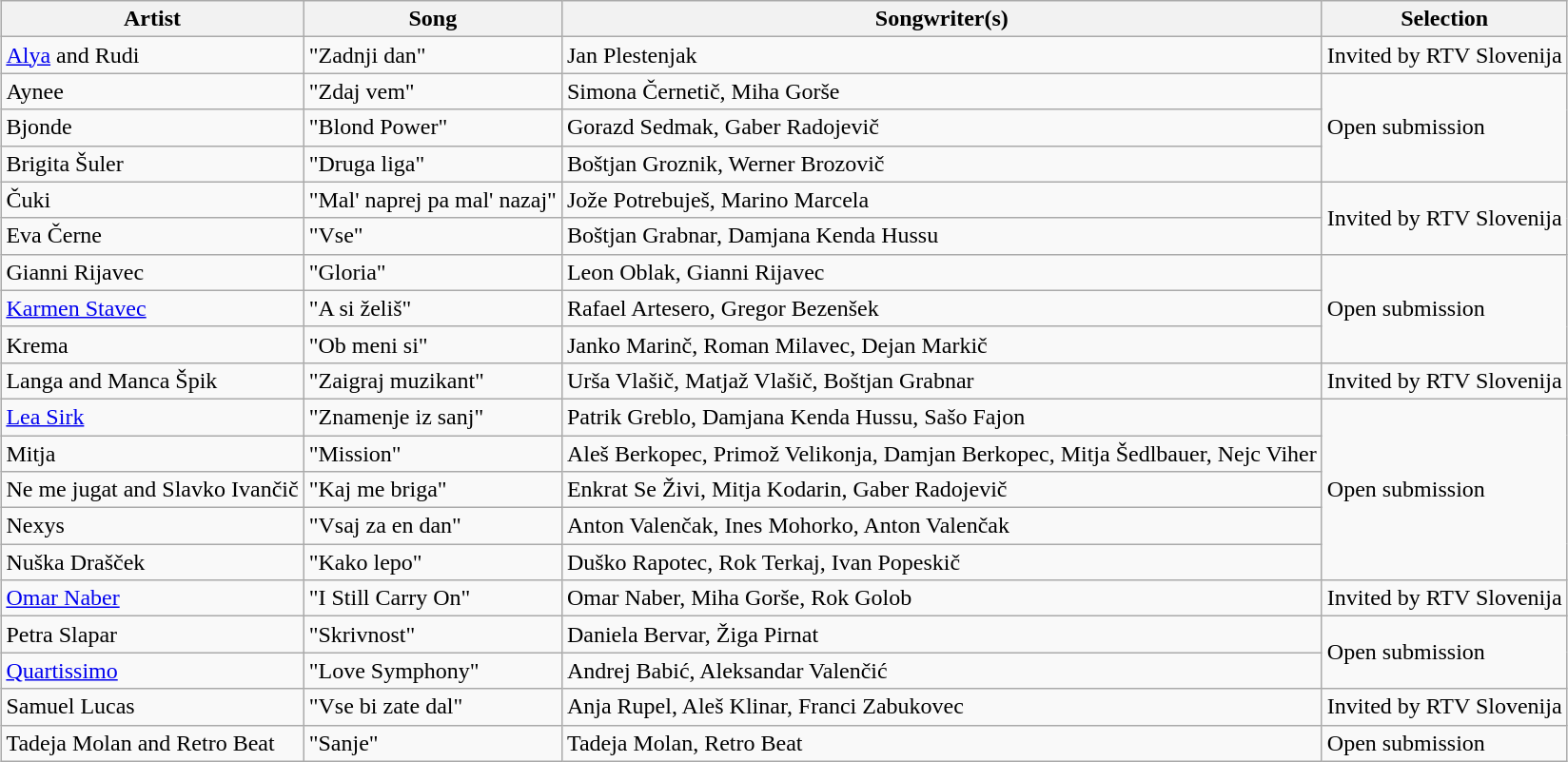<table class="sortable wikitable" style="margin: 1em auto 1em auto">
<tr>
<th>Artist</th>
<th>Song</th>
<th>Songwriter(s)</th>
<th>Selection</th>
</tr>
<tr>
<td><a href='#'>Alya</a> and Rudi</td>
<td>"Zadnji dan"</td>
<td>Jan Plestenjak</td>
<td>Invited by RTV Slovenija</td>
</tr>
<tr>
<td>Aynee</td>
<td>"Zdaj vem"</td>
<td>Simona Černetič, Miha Gorše</td>
<td rowspan="3">Open submission</td>
</tr>
<tr>
<td>Bjonde</td>
<td>"Blond Power"</td>
<td>Gorazd Sedmak, Gaber Radojevič</td>
</tr>
<tr>
<td>Brigita Šuler</td>
<td>"Druga liga"</td>
<td>Boštjan Groznik, Werner Brozovič</td>
</tr>
<tr>
<td>Čuki</td>
<td>"Mal' naprej pa mal' nazaj"</td>
<td>Jože Potrebuješ, Marino Marcela</td>
<td rowspan="2">Invited by RTV Slovenija</td>
</tr>
<tr>
<td>Eva Černe</td>
<td>"Vse"</td>
<td>Boštjan Grabnar, Damjana Kenda Hussu</td>
</tr>
<tr>
<td>Gianni Rijavec</td>
<td>"Gloria"</td>
<td>Leon Oblak, Gianni Rijavec</td>
<td rowspan="3">Open submission</td>
</tr>
<tr>
<td><a href='#'>Karmen Stavec</a></td>
<td>"A si želiš"</td>
<td>Rafael Artesero, Gregor Bezenšek</td>
</tr>
<tr>
<td>Krema</td>
<td>"Ob meni si"</td>
<td>Janko Marinč, Roman Milavec, Dejan Markič</td>
</tr>
<tr>
<td>Langa and Manca Špik</td>
<td>"Zaigraj muzikant"</td>
<td>Urša Vlašič, Matjaž Vlašič, Boštjan Grabnar</td>
<td>Invited by RTV Slovenija</td>
</tr>
<tr>
<td><a href='#'>Lea Sirk</a></td>
<td>"Znamenje iz sanj"</td>
<td>Patrik Greblo, Damjana Kenda Hussu, Sašo Fajon</td>
<td rowspan="5">Open submission</td>
</tr>
<tr>
<td>Mitja</td>
<td>"Mission"</td>
<td>Aleš Berkopec, Primož Velikonja, Damjan Berkopec, Mitja Šedlbauer, Nejc Viher</td>
</tr>
<tr>
<td>Ne me jugat and Slavko Ivančič</td>
<td>"Kaj me briga"</td>
<td>Enkrat Se Živi, Mitja Kodarin, Gaber Radojevič</td>
</tr>
<tr>
<td>Nexys</td>
<td>"Vsaj za en dan"</td>
<td>Anton Valenčak, Ines Mohorko, Anton Valenčak</td>
</tr>
<tr>
<td>Nuška Drašček</td>
<td>"Kako lepo"</td>
<td>Duško Rapotec, Rok Terkaj, Ivan Popeskič</td>
</tr>
<tr>
<td><a href='#'>Omar Naber</a></td>
<td>"I Still Carry On"</td>
<td>Omar Naber, Miha Gorše, Rok Golob</td>
<td>Invited by RTV Slovenija</td>
</tr>
<tr>
<td>Petra Slapar</td>
<td>"Skrivnost"</td>
<td>Daniela Bervar, Žiga Pirnat</td>
<td rowspan="2">Open submission</td>
</tr>
<tr>
<td><a href='#'>Quartissimo</a></td>
<td>"Love Symphony"</td>
<td>Andrej Babić, Aleksandar Valenčić</td>
</tr>
<tr>
<td>Samuel Lucas</td>
<td>"Vse bi zate dal"</td>
<td>Anja Rupel, Aleš Klinar, Franci Zabukovec</td>
<td>Invited by RTV Slovenija</td>
</tr>
<tr>
<td>Tadeja Molan and Retro Beat</td>
<td>"Sanje"</td>
<td>Tadeja Molan, Retro Beat</td>
<td>Open submission</td>
</tr>
</table>
